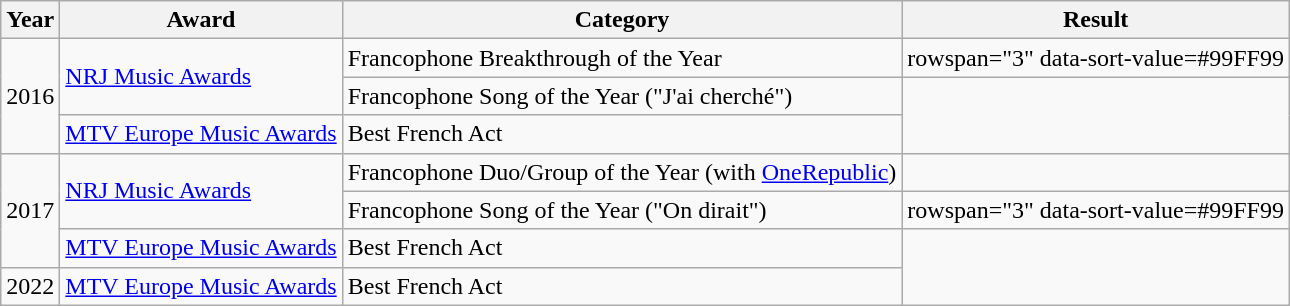<table class="wikitable">
<tr>
<th>Year</th>
<th>Award</th>
<th>Category</th>
<th>Result</th>
</tr>
<tr>
<td rowspan="3">2016</td>
<td rowspan="2"><a href='#'>NRJ Music Awards</a></td>
<td>Francophone Breakthrough of the Year</td>
<td>rowspan="3" data-sort-value=#99FF99 </td>
</tr>
<tr>
<td>Francophone Song of the Year ("J'ai cherché")</td>
</tr>
<tr>
<td><a href='#'>MTV Europe Music Awards</a></td>
<td>Best French Act</td>
</tr>
<tr>
<td rowspan="3">2017</td>
<td rowspan="2"><a href='#'>NRJ Music Awards</a></td>
<td>Francophone Duo/Group of the Year (with <a href='#'>OneRepublic</a>)</td>
<td></td>
</tr>
<tr>
<td>Francophone Song of the Year ("On dirait")</td>
<td>rowspan="3" data-sort-value=#99FF99 </td>
</tr>
<tr>
<td><a href='#'>MTV Europe Music Awards</a></td>
<td>Best French Act</td>
</tr>
<tr>
<td>2022</td>
<td><a href='#'>MTV Europe Music Awards</a></td>
<td>Best French Act</td>
</tr>
</table>
